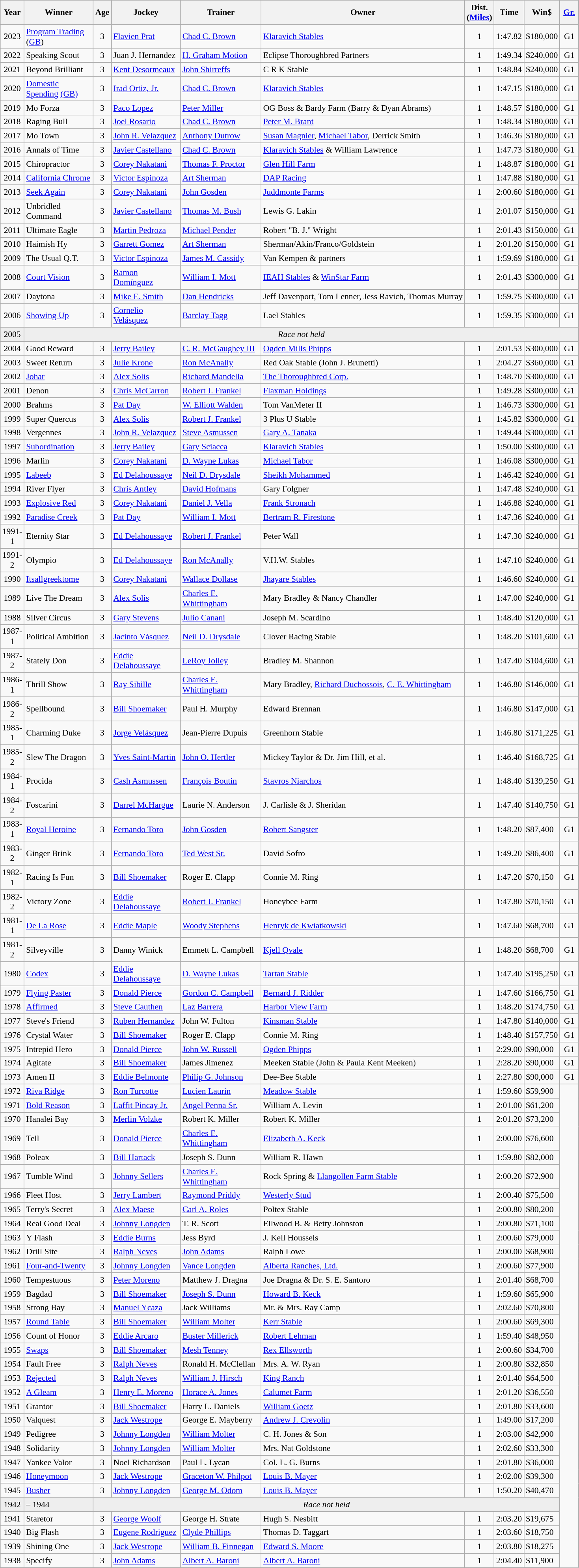<table class="wikitable sortable" style="font-size:90%">
<tr>
<th style="width:30px">Year<br></th>
<th style="width:110px">Winner<br></th>
<th style="width:20px">Age<br></th>
<th style="width:110px">Jockey<br></th>
<th style="width:130px">Trainer<br></th>
<th>Owner<br></th>
<th style="width:25px">Dist.<br> <span>(<a href='#'>Miles</a>)</span></th>
<th style="width:25px">Time<br></th>
<th style="width:25px">Win$<br></th>
<th style="width:25px"><a href='#'>Gr.</a></th>
</tr>
<tr>
<td align=center>2023</td>
<td><a href='#'>Program Trading</a> (<a href='#'>GB</a>)</td>
<td align=center>3</td>
<td><a href='#'>Flavien Prat</a></td>
<td><a href='#'>Chad C. Brown</a></td>
<td><a href='#'>Klaravich Stables</a></td>
<td align=center>1<span></span></td>
<td>1:47.82</td>
<td>$180,000</td>
<td align=center>G1</td>
</tr>
<tr>
<td align=center>2022</td>
<td>Speaking Scout</td>
<td align=center>3</td>
<td>Juan J. Hernandez</td>
<td><a href='#'>H. Graham Motion</a></td>
<td>Eclipse Thoroughbred Partners</td>
<td align=center>1<span></span></td>
<td>1:49.34</td>
<td>$240,000</td>
<td align=center>G1</td>
</tr>
<tr>
<td align=center>2021</td>
<td>Beyond Brilliant</td>
<td align=center>3</td>
<td><a href='#'>Kent Desormeaux</a></td>
<td><a href='#'>John Shirreffs</a></td>
<td>C R K Stable</td>
<td align=center>1<span></span></td>
<td>1:48.84</td>
<td>$240,000</td>
<td align=center>G1</td>
</tr>
<tr>
<td align=center>2020</td>
<td><a href='#'>Domestic Spending</a> <a href='#'>(GB)</a></td>
<td align=center>3</td>
<td><a href='#'>Irad Ortiz, Jr.</a></td>
<td><a href='#'>Chad C. Brown</a></td>
<td><a href='#'>Klaravich Stables</a></td>
<td align=center>1<span></span></td>
<td>1:47.15</td>
<td>$180,000</td>
<td align=center>G1</td>
</tr>
<tr>
<td align=center>2019</td>
<td>Mo Forza</td>
<td align=center>3</td>
<td><a href='#'>Paco Lopez</a></td>
<td><a href='#'>Peter Miller</a></td>
<td>OG Boss & Bardy Farm (Barry & Dyan Abrams)</td>
<td align=center>1<span></span></td>
<td>1:48.57</td>
<td>$180,000</td>
<td align=center>G1</td>
</tr>
<tr>
<td align=center>2018</td>
<td>Raging Bull</td>
<td align=center>3</td>
<td><a href='#'>Joel Rosario</a></td>
<td><a href='#'>Chad C. Brown</a></td>
<td><a href='#'>Peter M. Brant</a></td>
<td align=center>1<span></span></td>
<td>1:48.34</td>
<td>$180,000</td>
<td align=center>G1</td>
</tr>
<tr>
<td align=center>2017</td>
<td>Mo Town</td>
<td align=center>3</td>
<td><a href='#'>John R. Velazquez</a></td>
<td><a href='#'>Anthony Dutrow</a></td>
<td><a href='#'>Susan Magnier</a>, <a href='#'>Michael Tabor</a>, Derrick Smith</td>
<td align=center>1<span></span></td>
<td>1:46.36</td>
<td>$180,000</td>
<td align=center>G1</td>
</tr>
<tr>
<td align=center>2016</td>
<td>Annals of Time</td>
<td align=center>3</td>
<td><a href='#'>Javier Castellano</a></td>
<td><a href='#'>Chad C. Brown</a></td>
<td><a href='#'>Klaravich Stables</a> & William Lawrence</td>
<td align=center>1<span></span></td>
<td>1:47.73</td>
<td>$180,000</td>
<td align=center>G1</td>
</tr>
<tr>
<td align=center>2015</td>
<td>Chiropractor</td>
<td align=center>3</td>
<td><a href='#'>Corey Nakatani</a></td>
<td><a href='#'>Thomas F. Proctor</a></td>
<td><a href='#'>Glen Hill Farm</a></td>
<td align=center>1<span></span></td>
<td>1:48.87</td>
<td>$180,000</td>
<td align=center>G1</td>
</tr>
<tr>
<td align=center>2014</td>
<td><a href='#'>California Chrome</a></td>
<td align=center>3</td>
<td><a href='#'>Victor Espinoza</a></td>
<td><a href='#'>Art Sherman</a></td>
<td><a href='#'>DAP Racing</a></td>
<td align=center>1<span></span></td>
<td>1:47.88</td>
<td>$180,000</td>
<td align=center>G1</td>
</tr>
<tr>
<td align=center>2013</td>
<td><a href='#'>Seek Again</a></td>
<td align=center>3</td>
<td><a href='#'>Corey Nakatani</a></td>
<td><a href='#'>John Gosden</a></td>
<td><a href='#'>Juddmonte Farms</a></td>
<td align=center>1<span></span></td>
<td>2:00.60</td>
<td>$180,000</td>
<td align=center>G1</td>
</tr>
<tr>
<td align=center>2012</td>
<td>Unbridled Command</td>
<td align=center>3</td>
<td><a href='#'>Javier Castellano</a></td>
<td><a href='#'>Thomas M. Bush</a></td>
<td>Lewis G. Lakin</td>
<td align=center>1<span></span></td>
<td>2:01.07</td>
<td>$150,000</td>
<td align=center>G1</td>
</tr>
<tr>
<td align=center>2011</td>
<td>Ultimate Eagle</td>
<td align=center>3</td>
<td><a href='#'>Martin Pedroza</a></td>
<td><a href='#'>Michael Pender</a></td>
<td>Robert "B. J." Wright</td>
<td align=center>1<span></span></td>
<td>2:01.43</td>
<td>$150,000</td>
<td align=center>G1</td>
</tr>
<tr>
<td align=center>2010</td>
<td>Haimish Hy</td>
<td align=center>3</td>
<td><a href='#'>Garrett Gomez</a></td>
<td><a href='#'>Art Sherman</a></td>
<td>Sherman/Akin/Franco/Goldstein</td>
<td align=center>1<span></span></td>
<td>2:01.20</td>
<td>$150,000</td>
<td align=center>G1</td>
</tr>
<tr>
<td align=center>2009</td>
<td>The Usual Q.T.</td>
<td align=center>3</td>
<td><a href='#'>Victor Espinoza</a></td>
<td><a href='#'>James M. Cassidy</a></td>
<td>Van Kempen & partners</td>
<td align=center>1<span></span></td>
<td>1:59.69</td>
<td>$180,000</td>
<td align=center>G1</td>
</tr>
<tr>
<td align=center>2008</td>
<td><a href='#'>Court Vision</a></td>
<td align=center>3</td>
<td><a href='#'>Ramon Domínguez</a></td>
<td><a href='#'>William I. Mott</a></td>
<td><a href='#'>IEAH Stables</a> & <a href='#'>WinStar Farm</a></td>
<td align=center>1<span></span></td>
<td>2:01.43</td>
<td>$300,000</td>
<td align=center>G1</td>
</tr>
<tr>
<td align=center>2007</td>
<td>Daytona</td>
<td align=center>3</td>
<td><a href='#'>Mike E. Smith</a></td>
<td><a href='#'>Dan Hendricks</a></td>
<td>Jeff Davenport, Tom Lenner, Jess Ravich, Thomas Murray</td>
<td align=center>1<span></span></td>
<td>1:59.75</td>
<td>$300,000</td>
<td align=center>G1</td>
</tr>
<tr>
<td align=center>2006</td>
<td><a href='#'>Showing Up</a></td>
<td align=center>3</td>
<td><a href='#'>Cornelio Velásquez</a></td>
<td><a href='#'>Barclay Tagg</a></td>
<td>Lael Stables</td>
<td align=center>1<span></span></td>
<td>1:59.35</td>
<td>$300,000</td>
<td align=center>G1</td>
</tr>
<tr bgcolor="#eeeeee">
<td align=center>2005</td>
<td align=center  colspan=9><em>Race not held</em></td>
</tr>
<tr>
<td align=center>2004</td>
<td>Good Reward</td>
<td align=center>3</td>
<td><a href='#'>Jerry Bailey</a></td>
<td><a href='#'>C. R. McGaughey III</a></td>
<td><a href='#'>Ogden Mills Phipps</a></td>
<td align=center>1<span></span></td>
<td>2:01.53</td>
<td>$300,000</td>
<td align=center>G1</td>
</tr>
<tr>
<td align=center>2003</td>
<td>Sweet Return</td>
<td align=center>3</td>
<td><a href='#'>Julie Krone</a></td>
<td><a href='#'>Ron McAnally</a></td>
<td>Red Oak Stable (John J. Brunetti)</td>
<td align=center>1<span></span></td>
<td>2:04.27</td>
<td>$360,000</td>
<td align=center>G1</td>
</tr>
<tr>
<td align=center>2002</td>
<td><a href='#'>Johar</a></td>
<td align=center>3</td>
<td><a href='#'>Alex Solis</a></td>
<td><a href='#'>Richard Mandella</a></td>
<td><a href='#'>The Thoroughbred Corp.</a></td>
<td align=center>1<span></span></td>
<td>1:48.70</td>
<td>$300,000</td>
<td align=center>G1</td>
</tr>
<tr>
<td align=center>2001</td>
<td>Denon</td>
<td align=center>3</td>
<td><a href='#'>Chris McCarron</a></td>
<td><a href='#'>Robert J. Frankel</a></td>
<td><a href='#'>Flaxman Holdings</a></td>
<td align=center>1<span></span></td>
<td>1:49.28</td>
<td>$300,000</td>
<td align=center>G1</td>
</tr>
<tr>
<td align=center>2000</td>
<td>Brahms</td>
<td align=center>3</td>
<td><a href='#'>Pat Day</a></td>
<td><a href='#'>W. Elliott Walden</a></td>
<td>Tom VanMeter II</td>
<td align=center>1<span></span></td>
<td>1:46.73</td>
<td>$300,000</td>
<td align=center>G1</td>
</tr>
<tr>
<td align=center>1999</td>
<td>Super Quercus</td>
<td align=center>3</td>
<td><a href='#'>Alex Solis</a></td>
<td><a href='#'>Robert J. Frankel</a></td>
<td>3 Plus U Stable</td>
<td align=center>1<span></span></td>
<td>1:45.82</td>
<td>$300,000</td>
<td align=center>G1</td>
</tr>
<tr>
<td align=center>1998</td>
<td>Vergennes</td>
<td align=center>3</td>
<td><a href='#'>John R. Velazquez</a></td>
<td><a href='#'>Steve Asmussen</a></td>
<td><a href='#'>Gary A. Tanaka</a></td>
<td align=center>1<span></span></td>
<td>1:49.44</td>
<td>$300,000</td>
<td align=center>G1</td>
</tr>
<tr>
<td align=center>1997</td>
<td><a href='#'>Subordination</a></td>
<td align=center>3</td>
<td><a href='#'>Jerry Bailey</a></td>
<td><a href='#'>Gary Sciacca</a></td>
<td><a href='#'>Klaravich Stables</a></td>
<td align=center>1<span></span></td>
<td>1:50.00</td>
<td>$300,000</td>
<td align=center>G1</td>
</tr>
<tr>
<td align=center>1996</td>
<td>Marlin</td>
<td align=center>3</td>
<td><a href='#'>Corey Nakatani</a></td>
<td><a href='#'>D. Wayne Lukas</a></td>
<td><a href='#'>Michael Tabor</a></td>
<td align=center>1<span></span></td>
<td>1:46.08</td>
<td>$300,000</td>
<td align=center>G1</td>
</tr>
<tr>
<td align=center>1995</td>
<td><a href='#'>Labeeb</a></td>
<td align=center>3</td>
<td><a href='#'>Ed Delahoussaye</a></td>
<td><a href='#'>Neil D. Drysdale</a></td>
<td><a href='#'>Sheikh Mohammed</a></td>
<td align=center>1<span></span></td>
<td>1:46.42</td>
<td>$240,000</td>
<td align=center>G1</td>
</tr>
<tr>
<td align=center>1994</td>
<td>River Flyer</td>
<td align=center>3</td>
<td><a href='#'>Chris Antley</a></td>
<td><a href='#'>David Hofmans</a></td>
<td>Gary Folgner</td>
<td align=center>1<span></span></td>
<td>1:47.48</td>
<td>$240,000</td>
<td align=center>G1</td>
</tr>
<tr>
<td align=center>1993</td>
<td><a href='#'>Explosive Red</a></td>
<td align=center>3</td>
<td><a href='#'>Corey Nakatani</a></td>
<td><a href='#'>Daniel J. Vella</a></td>
<td><a href='#'>Frank Stronach</a></td>
<td align=center>1<span></span></td>
<td>1:46.88</td>
<td>$240,000</td>
<td align=center>G1</td>
</tr>
<tr>
<td align=center>1992</td>
<td><a href='#'>Paradise Creek</a></td>
<td align=center>3</td>
<td><a href='#'>Pat Day</a></td>
<td><a href='#'>William I. Mott</a></td>
<td><a href='#'>Bertram R. Firestone</a></td>
<td align=center>1<span></span></td>
<td>1:47.36</td>
<td>$240,000</td>
<td align=center>G1</td>
</tr>
<tr>
<td align=center>1991-1</td>
<td>Eternity Star</td>
<td align=center>3</td>
<td><a href='#'>Ed Delahoussaye</a></td>
<td><a href='#'>Robert J. Frankel</a></td>
<td>Peter Wall</td>
<td align=center>1<span></span></td>
<td>1:47.30</td>
<td>$240,000</td>
<td align=center>G1</td>
</tr>
<tr>
<td align=center>1991-2</td>
<td>Olympio</td>
<td align=center>3</td>
<td><a href='#'>Ed Delahoussaye</a></td>
<td><a href='#'>Ron McAnally</a></td>
<td>V.H.W. Stables</td>
<td align=center>1<span></span></td>
<td>1:47.10</td>
<td>$240,000</td>
<td align=center>G1</td>
</tr>
<tr>
<td align=center>1990</td>
<td><a href='#'>Itsallgreektome</a></td>
<td align=center>3</td>
<td><a href='#'>Corey Nakatani</a></td>
<td><a href='#'>Wallace Dollase</a></td>
<td><a href='#'>Jhayare Stables</a></td>
<td align=center>1<span></span></td>
<td>1:46.60</td>
<td>$240,000</td>
<td align=center>G1</td>
</tr>
<tr>
<td align=center>1989</td>
<td>Live The Dream</td>
<td align=center>3</td>
<td><a href='#'>Alex Solis</a></td>
<td><a href='#'>Charles E. Whittingham</a></td>
<td>Mary Bradley & Nancy Chandler</td>
<td align=center>1<span></span></td>
<td>1:47.00</td>
<td>$240,000</td>
<td align=center>G1</td>
</tr>
<tr>
<td align=center>1988</td>
<td>Silver Circus</td>
<td align=center>3</td>
<td><a href='#'>Gary Stevens</a></td>
<td><a href='#'>Julio Canani</a></td>
<td>Joseph M. Scardino</td>
<td align=center>1<span></span></td>
<td>1:48.40</td>
<td>$120,000</td>
<td align=center>G1</td>
</tr>
<tr>
<td align=center>1987-1</td>
<td>Political Ambition</td>
<td align=center>3</td>
<td><a href='#'>Jacinto Vásquez</a></td>
<td><a href='#'>Neil D. Drysdale</a></td>
<td>Clover Racing Stable</td>
<td align=center>1<span></span></td>
<td>1:48.20</td>
<td>$101,600</td>
<td align=center>G1</td>
</tr>
<tr>
<td align=center>1987-2</td>
<td>Stately Don</td>
<td align=center>3</td>
<td><a href='#'>Eddie Delahoussaye</a></td>
<td><a href='#'>LeRoy Jolley</a></td>
<td>Bradley M. Shannon</td>
<td align=center>1<span></span></td>
<td>1:47.40</td>
<td>$104,600</td>
<td align=center>G1</td>
</tr>
<tr>
<td align=center>1986-1</td>
<td>Thrill Show</td>
<td align=center>3</td>
<td><a href='#'>Ray Sibille</a></td>
<td><a href='#'>Charles E. Whittingham</a></td>
<td>Mary Bradley, <a href='#'>Richard Duchossois</a>, <a href='#'>C. E. Whittingham</a></td>
<td align=center>1<span></span></td>
<td>1:46.80</td>
<td>$146,000</td>
<td align=center>G1</td>
</tr>
<tr>
<td align=center>1986-2</td>
<td>Spellbound</td>
<td align=center>3</td>
<td><a href='#'>Bill Shoemaker</a></td>
<td>Paul H. Murphy</td>
<td>Edward Brennan</td>
<td align=center>1<span></span></td>
<td>1:46.80</td>
<td>$147,000</td>
<td align=center>G1</td>
</tr>
<tr>
<td align=center>1985-1</td>
<td>Charming Duke</td>
<td align=center>3</td>
<td><a href='#'>Jorge Velásquez</a></td>
<td>Jean-Pierre Dupuis</td>
<td>Greenhorn Stable</td>
<td align=center>1<span></span></td>
<td>1:46.80</td>
<td>$171,225</td>
<td align=center>G1</td>
</tr>
<tr>
<td align=center>1985-2</td>
<td>Slew The Dragon</td>
<td align=center>3</td>
<td><a href='#'>Yves Saint-Martin</a></td>
<td><a href='#'>John O. Hertler</a></td>
<td>Mickey Taylor & Dr. Jim Hill, et al.</td>
<td align=center>1<span></span></td>
<td>1:46.40</td>
<td>$168,725</td>
<td align=center>G1</td>
</tr>
<tr>
<td align=center>1984-1</td>
<td>Procida</td>
<td align=center>3</td>
<td><a href='#'>Cash Asmussen</a></td>
<td><a href='#'>François Boutin</a></td>
<td><a href='#'>Stavros Niarchos</a></td>
<td align=center>1<span></span></td>
<td>1:48.40</td>
<td>$139,250</td>
<td align=center>G1</td>
</tr>
<tr>
<td align=center>1984-2</td>
<td>Foscarini</td>
<td align=center>3</td>
<td><a href='#'>Darrel McHargue</a></td>
<td>Laurie N. Anderson</td>
<td>J. Carlisle & J. Sheridan</td>
<td align=center>1<span></span></td>
<td>1:47.40</td>
<td>$140,750</td>
<td align=center>G1</td>
</tr>
<tr>
<td align=center>1983-1</td>
<td><a href='#'>Royal Heroine</a></td>
<td align=center>3</td>
<td><a href='#'>Fernando Toro</a></td>
<td><a href='#'>John Gosden</a></td>
<td><a href='#'>Robert Sangster</a></td>
<td align=center>1<span></span></td>
<td>1:48.20</td>
<td>$87,400</td>
<td align=center>G1</td>
</tr>
<tr>
<td align=center>1983-2</td>
<td>Ginger Brink</td>
<td align=center>3</td>
<td><a href='#'>Fernando Toro</a></td>
<td><a href='#'>Ted West Sr.</a></td>
<td>David Sofro</td>
<td align=center>1<span></span></td>
<td>1:49.20</td>
<td>$86,400</td>
<td align=center>G1</td>
</tr>
<tr>
<td align=center>1982-1</td>
<td>Racing Is Fun</td>
<td align=center>3</td>
<td><a href='#'>Bill Shoemaker</a></td>
<td>Roger E. Clapp</td>
<td>Connie M. Ring</td>
<td align=center>1<span></span></td>
<td>1:47.20</td>
<td>$70,150</td>
<td align=center>G1</td>
</tr>
<tr>
<td align=center>1982-2</td>
<td>Victory Zone</td>
<td align=center>3</td>
<td><a href='#'>Eddie Delahoussaye</a></td>
<td><a href='#'>Robert J. Frankel</a></td>
<td>Honeybee Farm</td>
<td align=center>1<span></span></td>
<td>1:47.80</td>
<td>$70,150</td>
<td align=center>G1</td>
</tr>
<tr>
<td align=center>1981-1</td>
<td><a href='#'>De La Rose</a></td>
<td align=center>3</td>
<td><a href='#'>Eddie Maple</a></td>
<td><a href='#'>Woody Stephens</a></td>
<td><a href='#'>Henryk de Kwiatkowski</a></td>
<td align=center>1<span></span></td>
<td>1:47.60</td>
<td>$68,700</td>
<td align=center>G1</td>
</tr>
<tr>
<td align=center>1981-2</td>
<td>Silveyville</td>
<td align=center>3</td>
<td>Danny Winick</td>
<td>Emmett L. Campbell</td>
<td><a href='#'>Kjell Qvale</a></td>
<td align=center>1<span></span></td>
<td>1:48.20</td>
<td>$68,700</td>
<td align=center>G1</td>
</tr>
<tr>
<td align=center>1980</td>
<td><a href='#'>Codex</a></td>
<td align=center>3</td>
<td><a href='#'>Eddie Delahoussaye</a></td>
<td><a href='#'>D. Wayne Lukas</a></td>
<td><a href='#'>Tartan Stable</a></td>
<td align=center>1<span></span></td>
<td>1:47.40</td>
<td>$195,250</td>
<td align=center>G1</td>
</tr>
<tr>
<td align=center>1979</td>
<td><a href='#'>Flying Paster</a></td>
<td align=center>3</td>
<td><a href='#'>Donald Pierce</a></td>
<td><a href='#'>Gordon C. Campbell</a></td>
<td><a href='#'>Bernard J. Ridder</a></td>
<td align=center>1<span></span></td>
<td>1:47.60</td>
<td>$166,750</td>
<td align=center>G1</td>
</tr>
<tr>
<td align=center>1978</td>
<td><a href='#'>Affirmed</a></td>
<td align=center>3</td>
<td><a href='#'>Steve Cauthen</a></td>
<td><a href='#'>Laz Barrera</a></td>
<td><a href='#'>Harbor View Farm</a></td>
<td align=center>1<span></span></td>
<td>1:48.20</td>
<td>$174,750</td>
<td align=center>G1</td>
</tr>
<tr>
<td align=center>1977</td>
<td>Steve's Friend</td>
<td align=center>3</td>
<td><a href='#'>Ruben Hernandez</a></td>
<td>John W. Fulton</td>
<td><a href='#'>Kinsman Stable</a></td>
<td align=center>1<span></span></td>
<td>1:47.80</td>
<td>$140,000</td>
<td align=center>G1</td>
</tr>
<tr>
<td align=center>1976</td>
<td>Crystal Water</td>
<td align=center>3</td>
<td><a href='#'>Bill Shoemaker</a></td>
<td>Roger E. Clapp</td>
<td>Connie M. Ring</td>
<td align=center>1<span></span></td>
<td>1:48.40</td>
<td>$157,750</td>
<td align=center>G1</td>
</tr>
<tr>
<td align=center>1975</td>
<td>Intrepid Hero</td>
<td align=center>3</td>
<td><a href='#'>Donald Pierce</a></td>
<td><a href='#'>John W. Russell</a></td>
<td><a href='#'>Ogden Phipps</a></td>
<td align=center>1<span></span></td>
<td>2:29.00</td>
<td>$90,000</td>
<td align=center>G1</td>
</tr>
<tr>
<td align=center>1974</td>
<td>Agitate</td>
<td align=center>3</td>
<td><a href='#'>Bill Shoemaker</a></td>
<td>James Jimenez</td>
<td>Meeken Stable (John & Paula Kent Meeken)</td>
<td align=center>1<span></span></td>
<td>2:28.20</td>
<td>$90,000</td>
<td align=center>G1</td>
</tr>
<tr>
<td align=center>1973</td>
<td>Amen II</td>
<td align=center>3</td>
<td><a href='#'>Eddie Belmonte</a></td>
<td><a href='#'>Philip G. Johnson</a></td>
<td>Dee-Bee Stable</td>
<td align=center>1<span></span></td>
<td>2:27.80</td>
<td>$90,000</td>
<td align=center>G1</td>
</tr>
<tr>
<td align=center>1972</td>
<td><a href='#'>Riva Ridge</a></td>
<td align=center>3</td>
<td><a href='#'>Ron Turcotte</a></td>
<td><a href='#'>Lucien Laurin</a></td>
<td><a href='#'>Meadow Stable</a></td>
<td align=center>1<span></span></td>
<td>1:59.60</td>
<td>$59,900</td>
</tr>
<tr>
<td align=center>1971</td>
<td><a href='#'>Bold Reason</a></td>
<td align=center>3</td>
<td><a href='#'>Laffit Pincay Jr.</a></td>
<td><a href='#'>Angel Penna Sr.</a></td>
<td>William A. Levin</td>
<td align=center>1<span></span></td>
<td>2:01.00</td>
<td>$61,200</td>
</tr>
<tr>
<td align=center>1970</td>
<td>Hanalei Bay</td>
<td align=center>3</td>
<td><a href='#'>Merlin Volzke</a></td>
<td>Robert K. Miller</td>
<td>Robert K. Miller</td>
<td align=center>1<span></span></td>
<td>2:01.20</td>
<td>$73,200</td>
</tr>
<tr>
<td align=center>1969</td>
<td>Tell</td>
<td align=center>3</td>
<td><a href='#'>Donald Pierce</a></td>
<td><a href='#'>Charles E. Whittingham</a></td>
<td><a href='#'>Elizabeth A. Keck</a></td>
<td align=center>1<span></span></td>
<td>2:00.00</td>
<td>$76,600</td>
</tr>
<tr>
<td align=center>1968</td>
<td>Poleax</td>
<td align=center>3</td>
<td><a href='#'>Bill Hartack</a></td>
<td>Joseph S. Dunn</td>
<td>William R. Hawn</td>
<td align=center>1<span></span></td>
<td>1:59.80</td>
<td>$82,000</td>
</tr>
<tr>
<td align=center>1967</td>
<td>Tumble Wind</td>
<td align=center>3</td>
<td><a href='#'>Johnny Sellers</a></td>
<td><a href='#'>Charles E. Whittingham</a></td>
<td>Rock Spring & <a href='#'>Llangollen Farm Stable</a></td>
<td align=center>1<span></span></td>
<td>2:00.20</td>
<td>$72,900</td>
</tr>
<tr>
<td align=center>1966</td>
<td>Fleet Host</td>
<td align=center>3</td>
<td><a href='#'>Jerry Lambert</a></td>
<td><a href='#'>Raymond Priddy</a></td>
<td><a href='#'>Westerly Stud</a></td>
<td align=center>1<span></span></td>
<td>2:00.40</td>
<td>$75,500</td>
</tr>
<tr>
<td align=center>1965</td>
<td>Terry's Secret</td>
<td align=center>3</td>
<td><a href='#'>Alex Maese</a></td>
<td><a href='#'>Carl A. Roles</a></td>
<td>Poltex Stable</td>
<td align=center>1<span></span></td>
<td>2:00.80</td>
<td>$80,200</td>
</tr>
<tr>
<td align=center>1964</td>
<td>Real Good Deal</td>
<td align=center>3</td>
<td><a href='#'>Johnny Longden</a></td>
<td>T. R. Scott</td>
<td>Ellwood B. & Betty Johnston</td>
<td align=center>1<span></span></td>
<td>2:00.80</td>
<td>$71,100</td>
</tr>
<tr>
<td align=center>1963</td>
<td>Y Flash</td>
<td align=center>3</td>
<td><a href='#'>Eddie Burns</a></td>
<td>Jess Byrd</td>
<td>J. Kell Houssels</td>
<td align=center>1<span></span></td>
<td>2:00.60</td>
<td>$79,000</td>
</tr>
<tr>
<td align=center>1962</td>
<td>Drill Site</td>
<td align=center>3</td>
<td><a href='#'>Ralph Neves</a></td>
<td><a href='#'>John Adams</a></td>
<td>Ralph Lowe</td>
<td align=center>1<span></span></td>
<td>2:00.00</td>
<td>$68,900</td>
</tr>
<tr>
<td align=center>1961</td>
<td><a href='#'>Four-and-Twenty</a></td>
<td align=center>3</td>
<td><a href='#'>Johnny Longden</a></td>
<td><a href='#'>Vance Longden</a></td>
<td><a href='#'>Alberta Ranches, Ltd.</a></td>
<td align=center>1<span></span></td>
<td>2:00.60</td>
<td>$77,900</td>
</tr>
<tr>
<td align=center>1960</td>
<td>Tempestuous</td>
<td align=center>3</td>
<td><a href='#'>Peter Moreno</a></td>
<td>Matthew J. Dragna</td>
<td>Joe Dragna & Dr. S. E. Santoro</td>
<td align=center>1<span></span></td>
<td>2:01.40</td>
<td>$68,700</td>
</tr>
<tr>
<td align=center>1959</td>
<td>Bagdad</td>
<td align=center>3</td>
<td><a href='#'>Bill Shoemaker</a></td>
<td><a href='#'>Joseph S. Dunn</a></td>
<td><a href='#'>Howard B. Keck</a></td>
<td align=center>1<span></span></td>
<td>1:59.60</td>
<td>$65,900</td>
</tr>
<tr>
<td align=center>1958</td>
<td>Strong Bay</td>
<td align=center>3</td>
<td><a href='#'>Manuel Ycaza</a></td>
<td>Jack Williams</td>
<td>Mr. & Mrs. Ray Camp</td>
<td align=center>1<span></span></td>
<td>2:02.60</td>
<td>$70,800</td>
</tr>
<tr>
<td align=center>1957</td>
<td><a href='#'>Round Table</a></td>
<td align=center>3</td>
<td><a href='#'>Bill Shoemaker</a></td>
<td><a href='#'>William Molter</a></td>
<td><a href='#'>Kerr Stable</a></td>
<td align=center>1<span></span></td>
<td>2:00.60</td>
<td>$69,300</td>
</tr>
<tr>
<td align=center>1956</td>
<td>Count of Honor</td>
<td align=center>3</td>
<td><a href='#'>Eddie Arcaro</a></td>
<td><a href='#'>Buster Millerick</a></td>
<td><a href='#'>Robert Lehman</a></td>
<td align=center>1<span></span></td>
<td>1:59.40</td>
<td>$48,950</td>
</tr>
<tr>
<td align=center>1955</td>
<td><a href='#'>Swaps</a></td>
<td align=center>3</td>
<td><a href='#'>Bill Shoemaker</a></td>
<td><a href='#'>Mesh Tenney</a></td>
<td><a href='#'>Rex Ellsworth</a></td>
<td align=center>1<span></span></td>
<td>2:00.60</td>
<td>$34,700</td>
</tr>
<tr>
<td align=center>1954</td>
<td>Fault Free</td>
<td align=center>3</td>
<td><a href='#'>Ralph Neves</a></td>
<td>Ronald H. McClellan</td>
<td>Mrs. A. W. Ryan</td>
<td align=center>1<span></span></td>
<td>2:00.80</td>
<td>$32,850</td>
</tr>
<tr>
<td align=center>1953</td>
<td><a href='#'>Rejected</a></td>
<td align=center>3</td>
<td><a href='#'>Ralph Neves</a></td>
<td><a href='#'>William J. Hirsch</a></td>
<td><a href='#'>King Ranch</a></td>
<td align=center>1<span></span></td>
<td>2:01.40</td>
<td>$64,500</td>
</tr>
<tr>
<td align=center>1952</td>
<td><a href='#'>A Gleam</a></td>
<td align=center>3</td>
<td><a href='#'>Henry E. Moreno</a></td>
<td><a href='#'>Horace A. Jones</a></td>
<td><a href='#'>Calumet Farm</a></td>
<td align=center>1<span></span></td>
<td>2:01.20</td>
<td>$36,550</td>
</tr>
<tr>
<td align=center>1951</td>
<td>Grantor</td>
<td align=center>3</td>
<td><a href='#'>Bill Shoemaker</a></td>
<td>Harry L. Daniels</td>
<td><a href='#'>William Goetz</a></td>
<td align=center>1<span></span></td>
<td>2:01.80</td>
<td>$33,600</td>
</tr>
<tr>
<td align=center>1950</td>
<td>Valquest</td>
<td align=center>3</td>
<td><a href='#'>Jack Westrope</a></td>
<td>George E. Mayberry</td>
<td><a href='#'>Andrew J. Crevolin</a></td>
<td align=center>1<span></span></td>
<td>1:49.00</td>
<td>$17,200</td>
</tr>
<tr>
<td align=center>1949</td>
<td>Pedigree</td>
<td align=center>3</td>
<td><a href='#'>Johnny Longden</a></td>
<td><a href='#'>William Molter</a></td>
<td>C. H. Jones & Son</td>
<td align=center>1<span></span></td>
<td>2:03.00</td>
<td>$42,900</td>
</tr>
<tr>
<td align=center>1948</td>
<td>Solidarity</td>
<td align=center>3</td>
<td><a href='#'>Johnny Longden</a></td>
<td><a href='#'>William Molter</a></td>
<td>Mrs. Nat Goldstone</td>
<td align=center>1<span></span></td>
<td>2:02.60</td>
<td>$33,300</td>
</tr>
<tr>
<td align=center>1947</td>
<td>Yankee Valor</td>
<td align=center>3</td>
<td>Noel Richardson</td>
<td>Paul L. Lycan</td>
<td>Col. L. G. Burns</td>
<td align=center>1<span></span></td>
<td>2:01.80</td>
<td>$36,000</td>
</tr>
<tr>
<td align=center>1946</td>
<td><a href='#'>Honeymoon</a></td>
<td align=center>3</td>
<td><a href='#'>Jack Westrope</a></td>
<td><a href='#'>Graceton W. Philpot</a></td>
<td><a href='#'>Louis B. Mayer</a></td>
<td align=center>1<span></span></td>
<td>2:02.00</td>
<td>$39,300</td>
</tr>
<tr>
<td align=center>1945</td>
<td><a href='#'>Busher</a></td>
<td align=center>3</td>
<td><a href='#'>Johnny Longden</a></td>
<td><a href='#'>George M. Odom</a></td>
<td><a href='#'>Louis B. Mayer</a></td>
<td align=center>1<span></span></td>
<td>1:50.20</td>
<td>$40,470</td>
</tr>
<tr bgcolor="#eeeeee">
<td align=center>1942</td>
<td>– 1944</td>
<td align=center  colspan=7><em>Race not held</em></td>
</tr>
<tr>
<td align=center>1941</td>
<td>Staretor</td>
<td align=center>3</td>
<td><a href='#'>George Woolf</a></td>
<td>George H. Strate</td>
<td>Hugh S. Nesbitt</td>
<td align=center>1<span></span></td>
<td>2:03.20</td>
<td>$19,675</td>
</tr>
<tr>
<td align=center>1940</td>
<td>Big Flash</td>
<td align=center>3</td>
<td><a href='#'>Eugene Rodriguez</a></td>
<td><a href='#'>Clyde Phillips</a></td>
<td>Thomas D. Taggart</td>
<td align=center>1<span></span></td>
<td>2:03.60</td>
<td>$18,750</td>
</tr>
<tr>
<td align=center>1939</td>
<td>Shining One</td>
<td align=center>3</td>
<td><a href='#'>Jack Westrope</a></td>
<td><a href='#'>William B. Finnegan</a></td>
<td><a href='#'>Edward S. Moore</a></td>
<td align=center>1<span></span></td>
<td>2:03.80</td>
<td>$18,275</td>
</tr>
<tr>
<td align=center>1938</td>
<td>Specify</td>
<td align=center>3</td>
<td><a href='#'>John Adams</a></td>
<td><a href='#'>Albert A. Baroni</a></td>
<td><a href='#'>Albert A. Baroni</a></td>
<td align=center>1<span></span></td>
<td>2:04.40</td>
<td>$11,900</td>
</tr>
<tr>
</tr>
</table>
